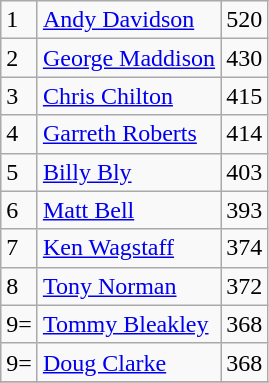<table class="wikitable">
<tr>
<td>1</td>
<td><a href='#'>Andy Davidson</a></td>
<td>520</td>
</tr>
<tr>
<td>2</td>
<td><a href='#'>George Maddison</a></td>
<td>430</td>
</tr>
<tr>
<td>3</td>
<td><a href='#'>Chris Chilton</a></td>
<td>415</td>
</tr>
<tr>
<td>4</td>
<td><a href='#'>Garreth Roberts</a></td>
<td>414</td>
</tr>
<tr>
<td>5</td>
<td><a href='#'>Billy Bly</a></td>
<td>403</td>
</tr>
<tr>
<td>6</td>
<td><a href='#'>Matt Bell</a></td>
<td>393</td>
</tr>
<tr>
<td>7</td>
<td><a href='#'>Ken Wagstaff</a></td>
<td>374</td>
</tr>
<tr>
<td>8</td>
<td><a href='#'>Tony Norman</a></td>
<td>372</td>
</tr>
<tr>
<td>9=</td>
<td><a href='#'>Tommy Bleakley</a></td>
<td>368</td>
</tr>
<tr>
<td>9=</td>
<td><a href='#'>Doug Clarke</a></td>
<td>368</td>
</tr>
<tr>
</tr>
</table>
